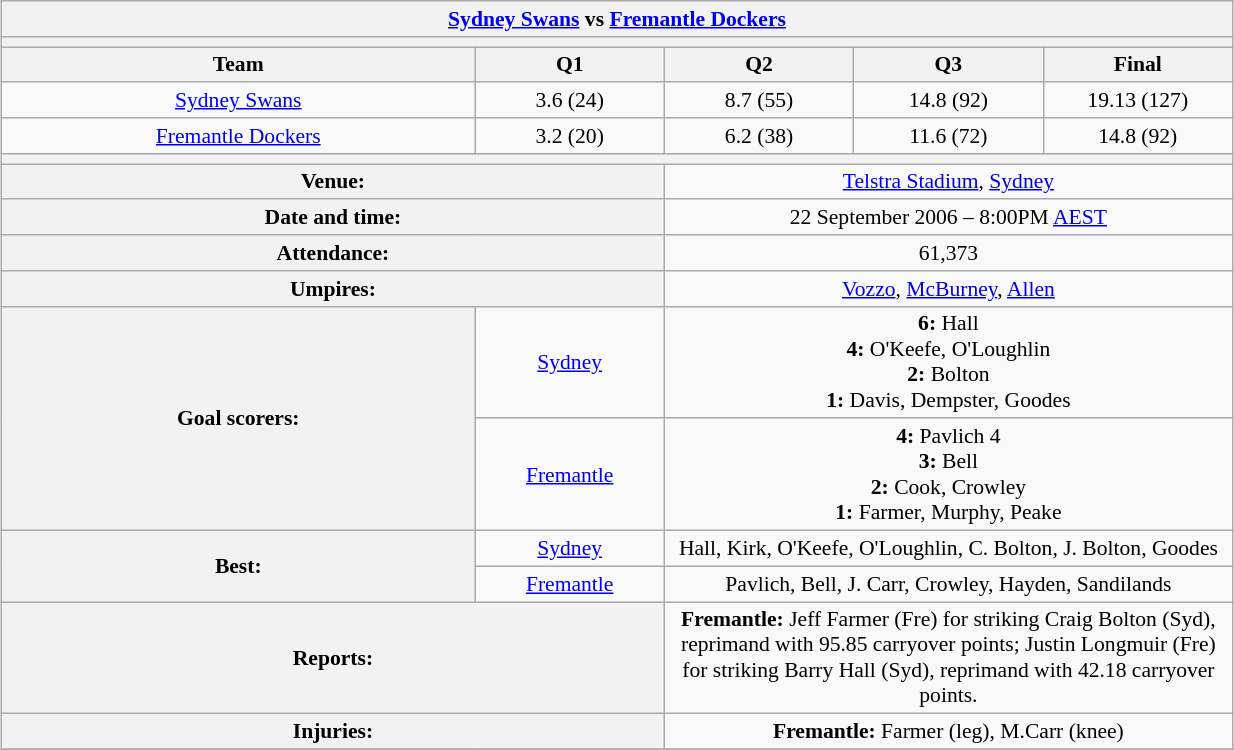<table class="wikitable" style="font-size:90%; text-align:center; width:65%; margin:1em auto;">
<tr>
<th colspan="5"><a href='#'>Sydney Swans</a> vs <a href='#'>Fremantle Dockers</a></th>
</tr>
<tr>
<th colspan="5"></th>
</tr>
<tr>
<th width=25%>Team</th>
<th width=10%>Q1</th>
<th width=10%>Q2</th>
<th width=10%>Q3</th>
<th width=10%>Final</th>
</tr>
<tr>
<td><a href='#'>Sydney Swans</a></td>
<td>3.6 (24)</td>
<td>8.7 (55)</td>
<td>14.8 (92)</td>
<td>19.13 (127)</td>
</tr>
<tr>
<td><a href='#'>Fremantle Dockers</a></td>
<td>3.2 (20)</td>
<td>6.2 (38)</td>
<td>11.6 (72)</td>
<td>14.8 (92)</td>
</tr>
<tr>
<th colspan="5"></th>
</tr>
<tr>
<th colspan="2">Venue:</th>
<td colspan="3"><a href='#'>Telstra Stadium</a>, <a href='#'>Sydney</a></td>
</tr>
<tr>
<th colspan="2">Date and time:</th>
<td colspan="3">22 September 2006 – 8:00PM <a href='#'>AEST</a></td>
</tr>
<tr>
<th colspan="2">Attendance:</th>
<td colspan="3">61,373</td>
</tr>
<tr>
<th colspan="2">Umpires:</th>
<td colspan="3"><a href='#'>Vozzo</a>, <a href='#'>McBurney</a>, <a href='#'>Allen</a></td>
</tr>
<tr>
<th rowspan="2">Goal scorers:</th>
<td><a href='#'>Sydney</a></td>
<td colspan="3"><strong>6:</strong> Hall<br><strong>4:</strong> O'Keefe, O'Loughlin<br><strong>2:</strong> Bolton<br><strong>1:</strong> Davis, Dempster, Goodes</td>
</tr>
<tr>
<td><a href='#'>Fremantle</a></td>
<td colspan="3"><strong>4:</strong> Pavlich 4<br><strong>3:</strong> Bell<br><strong>2:</strong> Cook, Crowley<br><strong>1:</strong> Farmer, Murphy, Peake</td>
</tr>
<tr>
<th rowspan="2">Best:</th>
<td><a href='#'>Sydney</a></td>
<td colspan="3">Hall, Kirk, O'Keefe, O'Loughlin, C. Bolton, J. Bolton, Goodes</td>
</tr>
<tr>
<td><a href='#'>Fremantle</a></td>
<td colspan="3">Pavlich, Bell, J. Carr, Crowley, Hayden, Sandilands</td>
</tr>
<tr>
<th colspan="2">Reports:</th>
<td colspan="3"><strong>Fremantle:</strong> Jeff Farmer (Fre) for striking Craig Bolton (Syd), reprimand with 95.85 carryover points; Justin Longmuir (Fre) for striking Barry Hall (Syd), reprimand with 42.18 carryover points.</td>
</tr>
<tr>
<th colspan="2">Injuries:</th>
<td colspan="3"><strong>Fremantle:</strong> Farmer (leg), M.Carr (knee)</td>
</tr>
<tr>
</tr>
</table>
